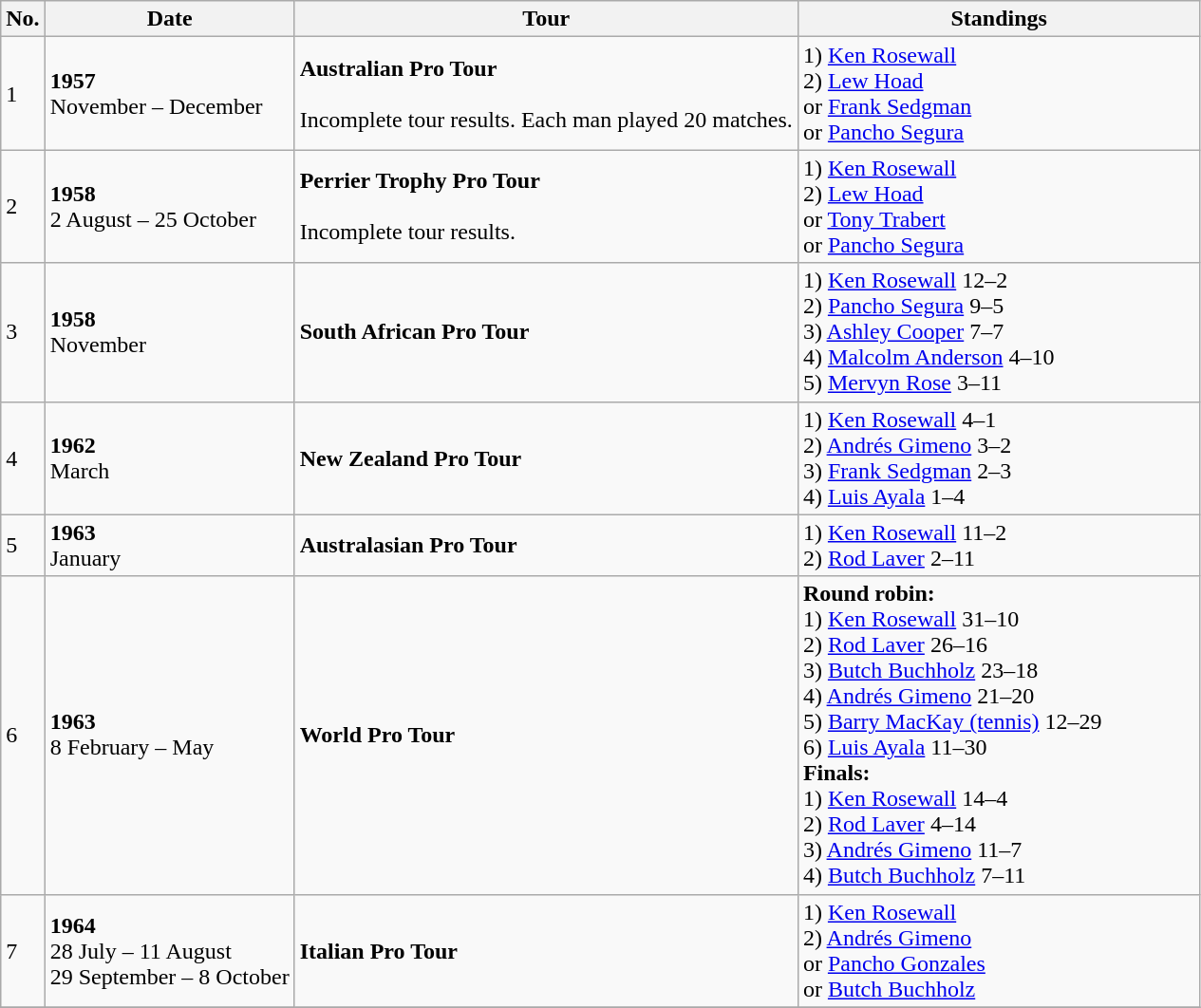<table class="wikitable">
<tr>
<th>No.</th>
<th>Date</th>
<th>Tour</th>
<th width=275>Standings</th>
</tr>
<tr>
<td>1</td>
<td><strong>1957</strong> <br>November – December</td>
<td><strong>Australian Pro Tour</strong><br><br>Incomplete tour results. Each man played 20 matches.</td>
<td>1)  <a href='#'>Ken Rosewall</a> <br> 2)  <a href='#'>Lew Hoad</a> <br> or  <a href='#'>Frank Sedgman</a> <br> or  <a href='#'>Pancho Segura</a></td>
</tr>
<tr>
<td>2</td>
<td><strong>1958</strong> <br>2 August – 25 October</td>
<td><strong>Perrier Trophy Pro Tour</strong><br><br>Incomplete tour results.</td>
<td>1)  <a href='#'>Ken Rosewall</a> <br> 2)  <a href='#'>Lew Hoad</a> <br> or  <a href='#'>Tony Trabert</a> <br> or  <a href='#'>Pancho Segura</a></td>
</tr>
<tr>
<td>3</td>
<td><strong>1958</strong> <br>November</td>
<td><strong>South African Pro Tour</strong> <br></td>
<td>1)  <a href='#'>Ken Rosewall</a> 12–2<br> 2)  <a href='#'>Pancho Segura</a> 9–5 <br> 3)  <a href='#'>Ashley Cooper</a> 7–7 <br> 4)  <a href='#'>Malcolm Anderson</a> 4–10 <br> 5)  <a href='#'>Mervyn Rose</a> 3–11</td>
</tr>
<tr>
<td>4</td>
<td><strong>1962</strong> <br>March</td>
<td><strong>New Zealand Pro Tour</strong> <br></td>
<td>1)  <a href='#'>Ken Rosewall</a> 4–1<br> 2)  <a href='#'>Andrés Gimeno</a> 3–2 <br> 3)  <a href='#'>Frank Sedgman</a> 2–3 <br> 4)  <a href='#'>Luis Ayala</a> 1–4 <br></td>
</tr>
<tr>
<td>5</td>
<td><strong>1963</strong> <br>January</td>
<td><strong>Australasian Pro Tour</strong> <br></td>
<td>1)  <a href='#'>Ken Rosewall</a> 11–2<br> 2)  <a href='#'>Rod Laver</a> 2–11 <br></td>
</tr>
<tr>
<td>6</td>
<td><strong>1963</strong> <br>8 February – May</td>
<td><strong>World Pro Tour</strong> <br></td>
<td><strong>Round robin:</strong><br> 1)  <a href='#'>Ken Rosewall</a> 31–10<br> 2)  <a href='#'>Rod Laver</a> 26–16 <br> 3)  <a href='#'>Butch Buchholz</a> 23–18 <br> 4)  <a href='#'>Andrés Gimeno</a> 21–20 <br> 5)  <a href='#'>Barry MacKay (tennis)</a> 12–29 <br> 6)  <a href='#'>Luis Ayala</a> 11–30 <br> <strong>Finals:</strong><br> 1)  <a href='#'>Ken Rosewall</a> 14–4<br> 2)  <a href='#'>Rod Laver</a> 4–14 <br> 3)  <a href='#'>Andrés Gimeno</a> 11–7 <br> 4)  <a href='#'>Butch Buchholz</a> 7–11</td>
</tr>
<tr>
<td>7</td>
<td><strong>1964</strong> <br>28 July – 11 August <br>29 September – 8 October</td>
<td><strong>Italian Pro Tour</strong> <br></td>
<td>1)  <a href='#'>Ken Rosewall</a><br> 2)  <a href='#'>Andrés Gimeno</a><br> or  <a href='#'>Pancho Gonzales</a><br> or  <a href='#'>Butch Buchholz</a></td>
</tr>
<tr>
</tr>
</table>
